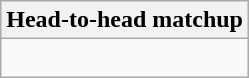<table class="wikitable collapsible collapsed">
<tr>
<th>Head-to-head matchup</th>
</tr>
<tr>
<td><br></td>
</tr>
</table>
